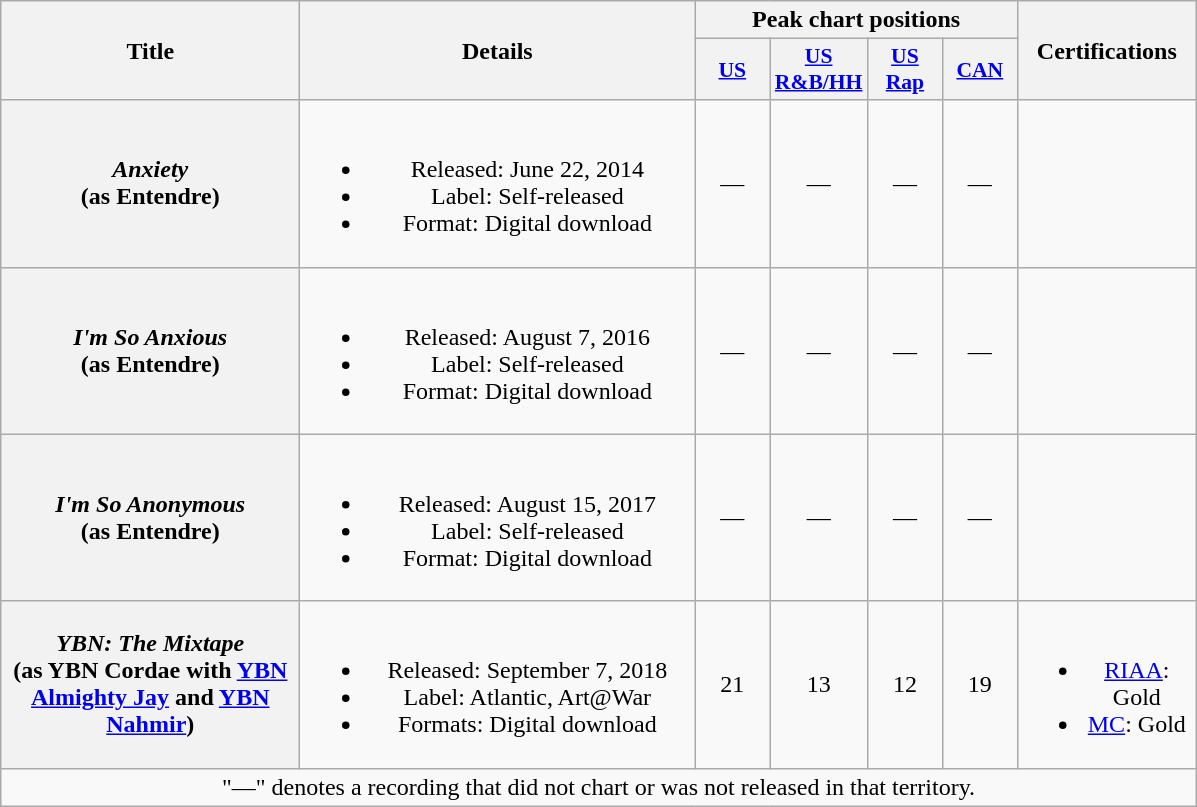<table class="wikitable plainrowheaders" style="text-align: center;">
<tr>
<th scope="col" rowspan="2" style="width:12em;">Title</th>
<th scope="col" rowspan="2" style="width:16em;">Details</th>
<th scope="col" colspan="4">Peak chart positions</th>
<th scope="col" rowspan="2" style="width:7em;">Certifications</th>
</tr>
<tr>
<th scope="col" style="width:3em;font-size:90%;"><a href='#'>US</a><br></th>
<th scope="col" style="width:3em;font-size:90%;"><a href='#'>US R&B/HH</a><br></th>
<th scope="col" style="width:3em;font-size:90%;"><a href='#'>US<br>Rap</a><br></th>
<th scope="col" style="width:3em;font-size:90%;"><a href='#'>CAN</a><br></th>
</tr>
<tr>
<th scope="row"><em>Anxiety</em><br><span>(as Entendre)</span></th>
<td><br><ul><li>Released: June 22, 2014</li><li>Label: Self-released</li><li>Format: Digital download</li></ul></td>
<td>—</td>
<td>—</td>
<td>—</td>
<td>—</td>
<td></td>
</tr>
<tr>
<th scope="row"><em>I'm So Anxious</em><br><span>(as Entendre)</span></th>
<td><br><ul><li>Released: August 7, 2016</li><li>Label: Self-released</li><li>Format: Digital download</li></ul></td>
<td>—</td>
<td>—</td>
<td>—</td>
<td>—</td>
<td></td>
</tr>
<tr>
<th scope="row"><em>I'm So Anonymous</em><br><span>(as Entendre)</span></th>
<td><br><ul><li>Released: August 15, 2017</li><li>Label: Self-released</li><li>Format: Digital download</li></ul></td>
<td>—</td>
<td>—</td>
<td>—</td>
<td>—</td>
<td></td>
</tr>
<tr>
<th scope="row"><em>YBN: The Mixtape</em><br><span>(as YBN Cordae with <a href='#'>YBN Almighty Jay</a> and <a href='#'>YBN Nahmir</a>)</span></th>
<td><br><ul><li>Released: September 7, 2018</li><li>Label: Atlantic, Art@War</li><li>Formats: Digital download</li></ul></td>
<td>21</td>
<td>13</td>
<td>12</td>
<td>19</td>
<td><br><ul><li><a href='#'>RIAA</a>: Gold</li><li><a href='#'>MC</a>: Gold</li></ul></td>
</tr>
<tr>
<td colspan="7" font-size:90%">"—" denotes a recording that did not chart or was not released in that territory.</td>
</tr>
</table>
